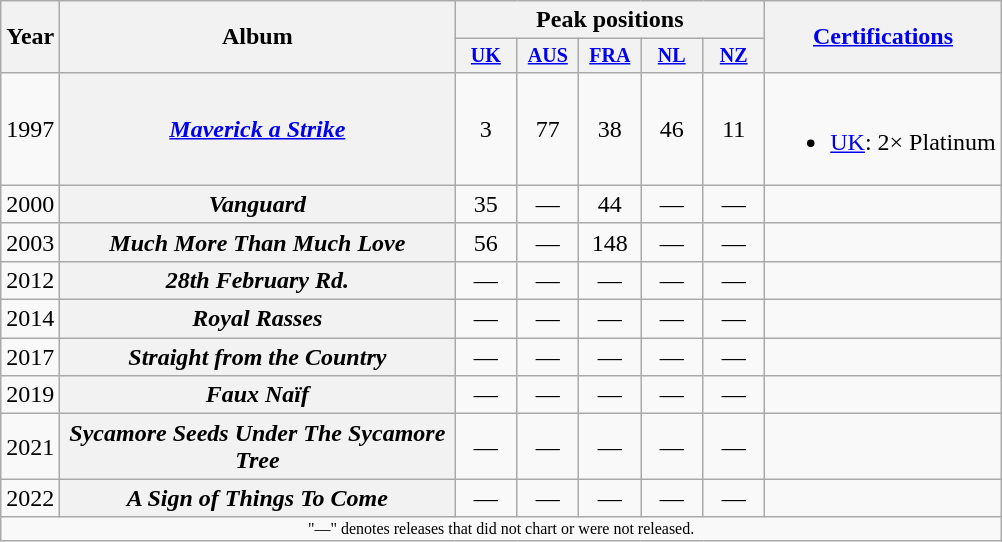<table class="wikitable plainrowheaders" style="text-align:center;">
<tr>
<th rowspan="2">Year</th>
<th rowspan="2" style="width:16em;">Album</th>
<th colspan="5">Peak positions</th>
<th scope="col" rowspan="2"><a href='#'>Certifications</a></th>
</tr>
<tr style="font-size:smaller;">
<th style="width:35px;"><a href='#'>UK</a><br></th>
<th style="width:35px;"><a href='#'>AUS</a><br></th>
<th style="width:35px;"><a href='#'>FRA</a><br></th>
<th style="width:35px;"><a href='#'>NL</a><br></th>
<th style="width:35px;"><a href='#'>NZ</a><br></th>
</tr>
<tr>
<td>1997</td>
<th scope="row"><em><a href='#'>Maverick a Strike</a></em></th>
<td>3</td>
<td>77</td>
<td>38</td>
<td>46</td>
<td>11</td>
<td><br><ul><li><a href='#'>UK</a>: 2× Platinum</li></ul></td>
</tr>
<tr>
<td>2000</td>
<th scope="row"><em>Vanguard</em></th>
<td>35</td>
<td>—</td>
<td>44</td>
<td>—</td>
<td>—</td>
<td></td>
</tr>
<tr>
<td>2003</td>
<th scope="row"><em>Much More Than Much Love</em></th>
<td>56</td>
<td>—</td>
<td>148</td>
<td>—</td>
<td>—</td>
<td></td>
</tr>
<tr>
<td>2012</td>
<th scope="row"><em>28th February Rd.</em></th>
<td>—</td>
<td>—</td>
<td>—</td>
<td>—</td>
<td>—</td>
<td></td>
</tr>
<tr>
<td>2014</td>
<th scope="row"><em>Royal Rasses</em></th>
<td>—</td>
<td>—</td>
<td>—</td>
<td>—</td>
<td>—</td>
<td></td>
</tr>
<tr>
<td>2017</td>
<th scope="row"><em>Straight from the Country</em></th>
<td>—</td>
<td>—</td>
<td>—</td>
<td>—</td>
<td>—</td>
<td></td>
</tr>
<tr>
<td>2019</td>
<th scope="row"><em>Faux Naïf</em></th>
<td>—</td>
<td>—</td>
<td>—</td>
<td>—</td>
<td>—</td>
<td></td>
</tr>
<tr>
<td>2021</td>
<th scope="row"><em>Sycamore Seeds Under The Sycamore Tree</em></th>
<td>—</td>
<td>—</td>
<td>—</td>
<td>—</td>
<td>—</td>
<td></td>
</tr>
<tr>
<td>2022</td>
<th scope="row"><em>A Sign of Things To Come</em></th>
<td>—</td>
<td>—</td>
<td>—</td>
<td>—</td>
<td>—</td>
<td></td>
</tr>
<tr>
<td colspan="8" style="text-align:center; font-size:8pt;">"—" denotes releases that did not chart or were not released.</td>
</tr>
</table>
